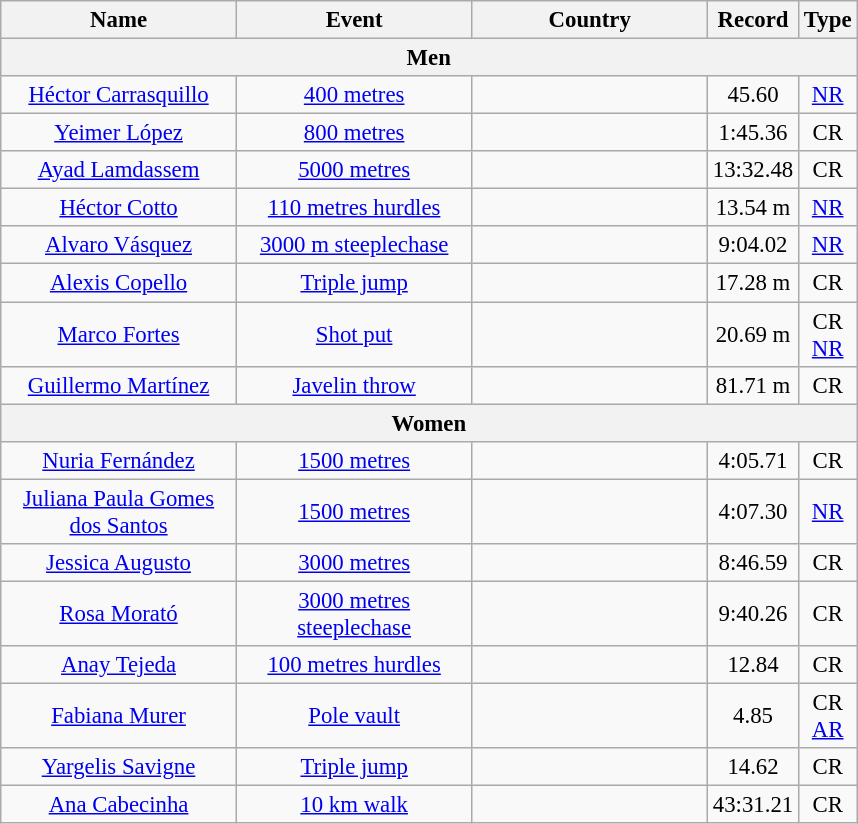<table class="wikitable" style="text-align: center; font-size:95%">
<tr>
<th width="150">Name</th>
<th width="150">Event</th>
<th width="150">Country</th>
<th width="25">Record</th>
<th width="25">Type</th>
</tr>
<tr>
<th colspan=5>Men</th>
</tr>
<tr>
<td><a href='#'>Héctor Carrasquillo</a></td>
<td><a href='#'>400 metres</a></td>
<td></td>
<td>45.60</td>
<td><a href='#'>NR</a></td>
</tr>
<tr>
<td><a href='#'>Yeimer López</a></td>
<td><a href='#'>800 metres</a></td>
<td></td>
<td>1:45.36</td>
<td>CR</td>
</tr>
<tr>
<td><a href='#'>Ayad Lamdassem</a></td>
<td><a href='#'>5000 metres</a></td>
<td></td>
<td>13:32.48</td>
<td>CR</td>
</tr>
<tr>
<td><a href='#'>Héctor Cotto</a></td>
<td><a href='#'>110 metres hurdles</a></td>
<td></td>
<td>13.54 m</td>
<td><a href='#'>NR</a></td>
</tr>
<tr>
<td><a href='#'>Alvaro Vásquez</a></td>
<td><a href='#'>3000 m steeplechase</a></td>
<td></td>
<td>9:04.02</td>
<td><a href='#'>NR</a></td>
</tr>
<tr>
<td><a href='#'>Alexis Copello</a></td>
<td><a href='#'>Triple jump</a></td>
<td></td>
<td>17.28 m</td>
<td>CR</td>
</tr>
<tr>
<td><a href='#'>Marco Fortes</a></td>
<td><a href='#'>Shot put</a></td>
<td></td>
<td>20.69 m</td>
<td>CR <a href='#'>NR</a></td>
</tr>
<tr>
<td><a href='#'>Guillermo Martínez</a></td>
<td><a href='#'>Javelin throw</a></td>
<td></td>
<td>81.71 m</td>
<td>CR</td>
</tr>
<tr>
<th colspan=5>Women</th>
</tr>
<tr>
<td><a href='#'>Nuria Fernández</a></td>
<td><a href='#'>1500 metres</a></td>
<td></td>
<td>4:05.71</td>
<td>CR</td>
</tr>
<tr>
<td><a href='#'>Juliana Paula Gomes dos Santos</a></td>
<td><a href='#'>1500 metres</a></td>
<td></td>
<td>4:07.30</td>
<td><a href='#'>NR</a></td>
</tr>
<tr>
<td><a href='#'>Jessica Augusto</a></td>
<td><a href='#'>3000 metres</a></td>
<td></td>
<td>8:46.59</td>
<td>CR</td>
</tr>
<tr>
<td><a href='#'>Rosa Morató</a></td>
<td><a href='#'>3000 metres steeplechase</a></td>
<td></td>
<td>9:40.26</td>
<td>CR</td>
</tr>
<tr>
<td><a href='#'>Anay Tejeda</a></td>
<td><a href='#'>100 metres hurdles</a></td>
<td></td>
<td>12.84</td>
<td>CR</td>
</tr>
<tr>
<td><a href='#'>Fabiana Murer</a></td>
<td><a href='#'>Pole vault</a></td>
<td></td>
<td>4.85</td>
<td>CR<br><a href='#'>AR</a></td>
</tr>
<tr>
<td><a href='#'>Yargelis Savigne</a></td>
<td><a href='#'>Triple jump</a></td>
<td></td>
<td>14.62</td>
<td>CR</td>
</tr>
<tr>
<td><a href='#'>Ana Cabecinha</a></td>
<td><a href='#'>10 km walk</a></td>
<td></td>
<td>43:31.21</td>
<td>CR</td>
</tr>
</table>
